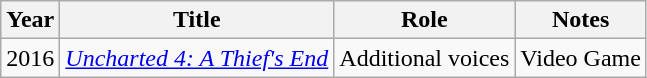<table class="wikitable">
<tr>
<th>Year</th>
<th>Title</th>
<th>Role</th>
<th>Notes</th>
</tr>
<tr>
<td>2016</td>
<td><em><a href='#'>Uncharted 4: A Thief's End</a></em></td>
<td>Additional voices</td>
<td>Video Game</td>
</tr>
</table>
